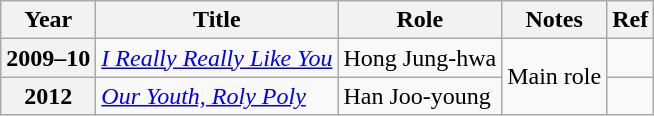<table class="wikitable sortable plainrowheaders">
<tr>
<th scope="col">Year</th>
<th scope="col">Title</th>
<th scope="col">Role</th>
<th scope="col">Notes</th>
<th>Ref</th>
</tr>
<tr>
<th scope="row" ! scope="row">2009–10</th>
<td><em><a href='#'>I Really Really Like You</a></em></td>
<td>Hong Jung-hwa</td>
<td rowspan="2">Main role</td>
<td></td>
</tr>
<tr>
<th scope="row">2012</th>
<td><em><a href='#'>Our Youth, Roly Poly</a></em></td>
<td>Han Joo-young</td>
<td></td>
</tr>
</table>
